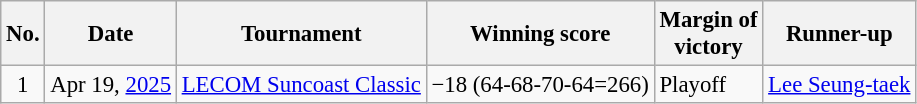<table class="wikitable" style="font-size:95%;">
<tr>
<th>No.</th>
<th>Date</th>
<th>Tournament</th>
<th>Winning score</th>
<th>Margin of<br>victory</th>
<th>Runner-up</th>
</tr>
<tr>
<td align=center>1</td>
<td align=right>Apr 19, <a href='#'>2025</a></td>
<td><a href='#'>LECOM Suncoast Classic</a></td>
<td>−18 (64-68-70-64=266)</td>
<td>Playoff</td>
<td> <a href='#'>Lee Seung-taek</a></td>
</tr>
</table>
